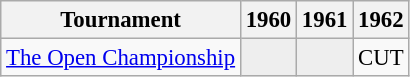<table class="wikitable" style="font-size:95%;text-align:center;">
<tr>
<th>Tournament</th>
<th>1960</th>
<th>1961</th>
<th>1962</th>
</tr>
<tr>
<td align=left><a href='#'>The Open Championship</a></td>
<td style="background:#eeeeee;"></td>
<td style="background:#eeeeee;"></td>
<td>CUT</td>
</tr>
</table>
